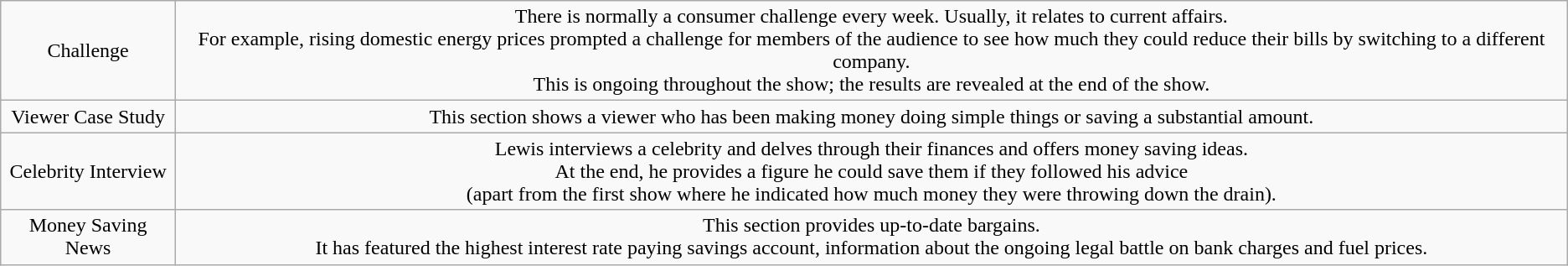<table class="wikitable" style="text-align:center;">
<tr>
<td>Challenge</td>
<td>There is normally a consumer challenge every week. Usually, it relates to current affairs.<br>For example, rising domestic energy prices prompted a challenge for members of the audience to see how much they could reduce their bills by switching to a different company.<br>This is ongoing throughout the show; the results are revealed at the end of the show.</td>
</tr>
<tr>
<td>Viewer Case Study</td>
<td>This section shows a viewer who has been making money doing simple things or saving a substantial amount.</td>
</tr>
<tr>
<td>Celebrity Interview</td>
<td>Lewis interviews a celebrity and delves through their finances and offers money saving ideas.<br>At the end, he provides a figure he could save them if they followed his advice<br>(apart from the first show where he indicated how much money they were throwing down the drain).</td>
</tr>
<tr>
<td>Money Saving News</td>
<td>This section provides up-to-date bargains.<br>It has featured the highest interest rate paying savings account, information about the ongoing legal battle on bank charges and fuel prices.</td>
</tr>
</table>
